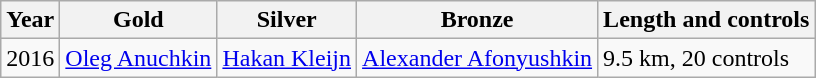<table class="wikitable">
<tr>
<th>Year</th>
<th>Gold</th>
<th>Silver</th>
<th>Bronze</th>
<th>Length and controls</th>
</tr>
<tr>
<td>2016</td>
<td> <a href='#'>Oleg Anuchkin</a></td>
<td> <a href='#'>Hakan Kleijn</a></td>
<td> <a href='#'>Alexander Afonyushkin</a></td>
<td>9.5 km, 20 controls</td>
</tr>
</table>
